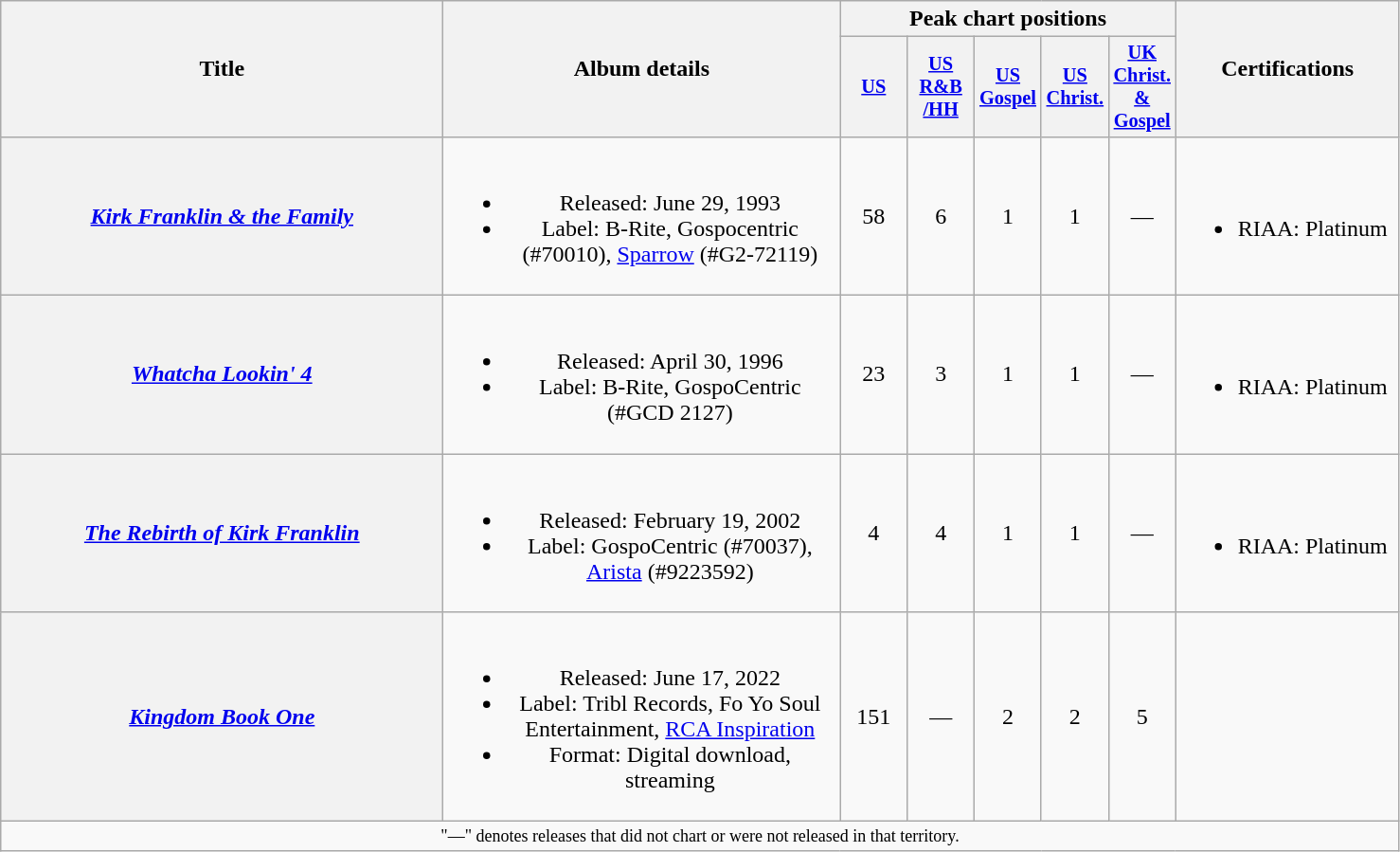<table class="wikitable plainrowheaders" style="text-align:center;" border="1">
<tr>
<th scope="col" rowspan="2" style="width:19em;">Title</th>
<th scope="col" rowspan="2" style="width:17em;">Album details</th>
<th scope="col" colspan="5">Peak chart positions</th>
<th rowspan=2 width="150">Certifications</th>
</tr>
<tr>
<th scope="col" style="width:3em;font-size:85%;"><a href='#'>US</a><br></th>
<th scope="col" style="width:3em;font-size:85%;"><a href='#'>US<br>R&B<br>/HH</a><br></th>
<th scope="col" style="width:3em;font-size:85%;"><a href='#'>US Gospel</a><br></th>
<th scope="col" style="width:3em;font-size:85%;"><a href='#'>US<br>Christ.</a><br></th>
<th scope="col" style="width:3em;font-size:85%;"><a href='#'>UK<br>Christ.<br>& Gospel</a><br></th>
</tr>
<tr>
<th scope="row"><em><a href='#'>Kirk Franklin & the Family</a></em><br></th>
<td><br><ul><li>Released: June 29, 1993</li><li>Label: B-Rite, Gospocentric (#70010), <a href='#'>Sparrow</a> (#G2-72119)</li></ul></td>
<td>58</td>
<td>6</td>
<td>1</td>
<td>1</td>
<td>—</td>
<td align="left"><br><ul><li>RIAA: Platinum</li></ul></td>
</tr>
<tr>
<th scope="row"><em><a href='#'>Whatcha Lookin' 4</a></em><br></th>
<td><br><ul><li>Released: April 30, 1996</li><li>Label: B-Rite, GospoCentric (#GCD 2127)</li></ul></td>
<td>23</td>
<td>3</td>
<td>1</td>
<td>1</td>
<td>—</td>
<td align="left"><br><ul><li>RIAA: Platinum</li></ul></td>
</tr>
<tr>
<th scope="row"><em><a href='#'>The Rebirth of Kirk Franklin</a></em></th>
<td><br><ul><li>Released: February 19, 2002</li><li>Label: GospoCentric (#70037), <a href='#'>Arista</a> (#9223592)</li></ul></td>
<td>4</td>
<td>4</td>
<td>1</td>
<td>1</td>
<td>—</td>
<td align="left"><br><ul><li>RIAA: Platinum</li></ul></td>
</tr>
<tr>
<th scope="row"><em><a href='#'>Kingdom Book One</a></em><br></th>
<td><br><ul><li>Released: June 17, 2022</li><li>Label: Tribl Records, Fo Yo Soul Entertainment, <a href='#'>RCA Inspiration</a></li><li>Format: Digital download, streaming</li></ul></td>
<td>151</td>
<td>—</td>
<td>2</td>
<td>2</td>
<td>5</td>
<td align="left"></td>
</tr>
<tr>
<td colspan="9" style="text-align:center; font-size:9pt;">"—" denotes releases that did not chart or were not released in that territory.</td>
</tr>
</table>
